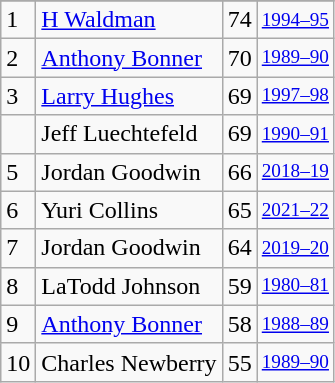<table class="wikitable">
<tr>
</tr>
<tr>
<td>1</td>
<td><a href='#'>H Waldman</a></td>
<td>74</td>
<td style="font-size:80%;"><a href='#'>1994–95</a></td>
</tr>
<tr>
<td>2</td>
<td><a href='#'>Anthony Bonner</a></td>
<td>70</td>
<td style="font-size:80%;"><a href='#'>1989–90</a></td>
</tr>
<tr>
<td>3</td>
<td><a href='#'>Larry Hughes</a></td>
<td>69</td>
<td style="font-size:80%;"><a href='#'>1997–98</a></td>
</tr>
<tr>
<td></td>
<td>Jeff Luechtefeld</td>
<td>69</td>
<td style="font-size:80%;"><a href='#'>1990–91</a></td>
</tr>
<tr>
<td>5</td>
<td>Jordan Goodwin</td>
<td>66</td>
<td style="font-size:80%;"><a href='#'>2018–19</a></td>
</tr>
<tr>
<td>6</td>
<td>Yuri Collins</td>
<td>65</td>
<td style="font-size:80%;"><a href='#'>2021–22</a></td>
</tr>
<tr>
<td>7</td>
<td>Jordan Goodwin</td>
<td>64</td>
<td style="font-size:80%;"><a href='#'>2019–20</a></td>
</tr>
<tr>
<td>8</td>
<td>LaTodd Johnson</td>
<td>59</td>
<td style="font-size:80%;"><a href='#'>1980–81</a></td>
</tr>
<tr>
<td>9</td>
<td><a href='#'>Anthony Bonner</a></td>
<td>58</td>
<td style="font-size:80%;"><a href='#'>1988–89</a></td>
</tr>
<tr>
<td>10</td>
<td>Charles Newberry</td>
<td>55</td>
<td style="font-size:80%;"><a href='#'>1989–90</a></td>
</tr>
</table>
